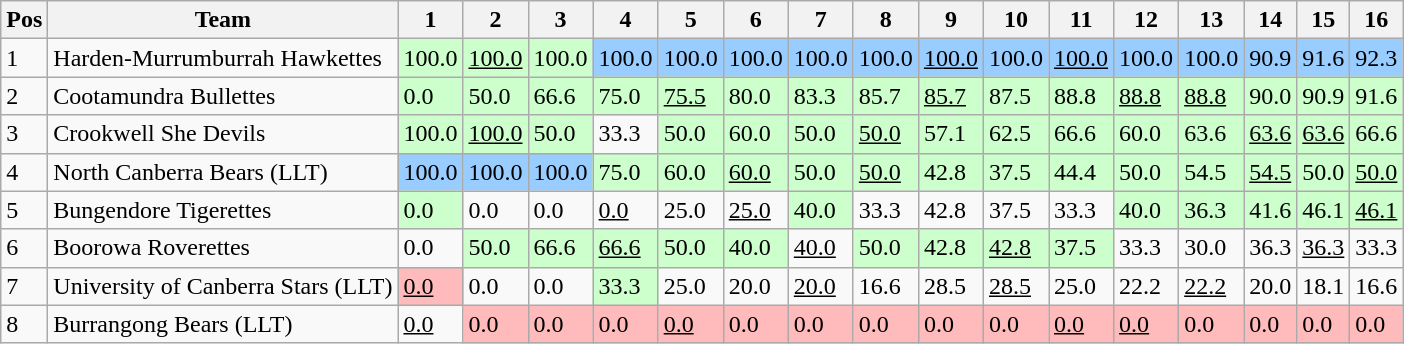<table class="wikitable">
<tr>
<th>Pos</th>
<th>Team</th>
<th>1</th>
<th>2</th>
<th>3</th>
<th>4</th>
<th>5</th>
<th>6</th>
<th>7</th>
<th>8</th>
<th>9</th>
<th>10</th>
<th>11</th>
<th>12</th>
<th>13</th>
<th>14</th>
<th>15</th>
<th>16</th>
</tr>
<tr>
<td>1</td>
<td> Harden-Murrumburrah Hawkettes</td>
<td style="background:#ccffcc;">100.0</td>
<td style="background:#ccffcc;"><u>100.0</u></td>
<td style="background:#ccffcc;">100.0</td>
<td style="background:#99ccff;">100.0</td>
<td style="background:#99ccff;">100.0</td>
<td style="background:#99ccff;">100.0</td>
<td style="background:#99ccff;">100.0</td>
<td style="background:#99ccff;">100.0</td>
<td style="background:#99ccff;"><u>100.0</u></td>
<td style="background:#99ccff;">100.0</td>
<td style="background:#99ccff;"><u>100.0</u></td>
<td style="background:#99ccff;">100.0</td>
<td style="background:#99ccff;">100.0</td>
<td style="background:#99ccff;">90.9</td>
<td style="background:#99ccff;">91.6</td>
<td style="background:#99ccff;">92.3</td>
</tr>
<tr>
<td>2</td>
<td> Cootamundra Bullettes</td>
<td style="background:#ccffcc;">0.0</td>
<td style="background:#ccffcc;">50.0</td>
<td style="background:#ccffcc;">66.6</td>
<td style="background:#ccffcc;">75.0</td>
<td style="background:#ccffcc;"><u>75.5</u></td>
<td style="background:#ccffcc;">80.0</td>
<td style="background:#ccffcc;">83.3</td>
<td style="background:#ccffcc;">85.7</td>
<td style="background:#ccffcc;"><u>85.7</u></td>
<td style="background:#ccffcc;">87.5</td>
<td style="background:#ccffcc;">88.8</td>
<td style="background:#ccffcc;"><u>88.8</u></td>
<td style="background:#ccffcc;"><u>88.8</u></td>
<td style="background:#ccffcc;">90.0</td>
<td style="background:#ccffcc;">90.9</td>
<td style="background:#ccffcc;">91.6</td>
</tr>
<tr>
<td>3</td>
<td> Crookwell She Devils</td>
<td style="background:#ccffcc;">100.0</td>
<td style="background:#ccffcc;"><u>100.0</u></td>
<td style="background:#ccffcc;">50.0</td>
<td>33.3</td>
<td style="background:#ccffcc;">50.0</td>
<td style="background:#ccffcc;">60.0</td>
<td style="background:#ccffcc;">50.0</td>
<td style="background:#ccffcc;"><u>50.0</u></td>
<td style="background:#ccffcc;">57.1</td>
<td style="background:#ccffcc;">62.5</td>
<td style="background:#ccffcc;">66.6</td>
<td style="background:#ccffcc;">60.0</td>
<td style="background:#ccffcc;">63.6</td>
<td style="background:#ccffcc;"><u>63.6</u></td>
<td style="background:#ccffcc;"><u>63.6</u></td>
<td style="background:#ccffcc;">66.6</td>
</tr>
<tr>
<td>4</td>
<td> North Canberra Bears (LLT)</td>
<td style="background:#99ccff;">100.0</td>
<td style="background:#99ccff;">100.0</td>
<td style="background:#99ccff;">100.0</td>
<td style="background:#ccffcc;">75.0</td>
<td style="background:#ccffcc;">60.0</td>
<td style="background:#ccffcc;"><u>60.0</u></td>
<td style="background:#ccffcc;">50.0</td>
<td style="background:#ccffcc;"><u>50.0</u></td>
<td style="background:#ccffcc;">42.8</td>
<td style="background:#ccffcc;">37.5</td>
<td style="background:#ccffcc;">44.4</td>
<td style="background:#ccffcc;">50.0</td>
<td style="background:#ccffcc;">54.5</td>
<td style="background:#ccffcc;"><u>54.5</u></td>
<td style="background:#ccffcc;">50.0</td>
<td style="background:#ccffcc;"><u>50.0</u></td>
</tr>
<tr>
<td>5</td>
<td> Bungendore Tigerettes</td>
<td style="background:#ccffcc;">0.0</td>
<td>0.0</td>
<td>0.0</td>
<td><u>0.0</u></td>
<td>25.0</td>
<td><u>25.0</u></td>
<td style="background:#ccffcc;">40.0</td>
<td>33.3</td>
<td>42.8</td>
<td>37.5</td>
<td>33.3</td>
<td style="background:#ccffcc;">40.0</td>
<td style="background:#ccffcc;">36.3</td>
<td style="background:#ccffcc;">41.6</td>
<td style="background:#ccffcc;">46.1</td>
<td style="background:#ccffcc;"><u>46.1</u></td>
</tr>
<tr>
<td>6</td>
<td> Boorowa Roverettes</td>
<td>0.0</td>
<td style="background:#ccffcc;">50.0</td>
<td style="background:#ccffcc;">66.6</td>
<td style="background:#ccffcc;"><u>66.6</u></td>
<td style="background:#ccffcc;">50.0</td>
<td style="background:#ccffcc;">40.0</td>
<td><u>40.0</u></td>
<td style="background:#ccffcc;">50.0</td>
<td style="background:#ccffcc;">42.8</td>
<td style="background:#ccffcc;"><u>42.8</u></td>
<td style="background:#ccffcc;">37.5</td>
<td>33.3</td>
<td>30.0</td>
<td>36.3</td>
<td><u>36.3</u></td>
<td>33.3</td>
</tr>
<tr>
<td>7</td>
<td> University of Canberra Stars (LLT)</td>
<td style="background:#ffbbbb;"><u>0.0</u></td>
<td>0.0</td>
<td>0.0</td>
<td style="background:#ccffcc;">33.3</td>
<td>25.0</td>
<td>20.0</td>
<td><u>20.0</u></td>
<td>16.6</td>
<td>28.5</td>
<td><u>28.5</u></td>
<td>25.0</td>
<td>22.2</td>
<td><u>22.2</u></td>
<td>20.0</td>
<td>18.1</td>
<td>16.6</td>
</tr>
<tr>
<td>8</td>
<td> Burrangong Bears (LLT)</td>
<td><u>0.0</u></td>
<td style="background:#ffbbbb;">0.0</td>
<td style="background:#ffbbbb;">0.0</td>
<td style="background:#ffbbbb;">0.0</td>
<td style="background:#ffbbbb;"><u>0.0</u></td>
<td style="background:#ffbbbb;">0.0</td>
<td style="background:#ffbbbb;">0.0</td>
<td style="background:#ffbbbb;">0.0</td>
<td style="background:#ffbbbb;">0.0</td>
<td style="background:#ffbbbb;">0.0</td>
<td style="background:#ffbbbb;"><u>0.0</u></td>
<td style="background:#ffbbbb;"><u>0.0</u></td>
<td style="background:#ffbbbb;">0.0</td>
<td style="background:#ffbbbb;">0.0</td>
<td style="background:#ffbbbb;">0.0</td>
<td style="background:#ffbbbb;">0.0</td>
</tr>
</table>
